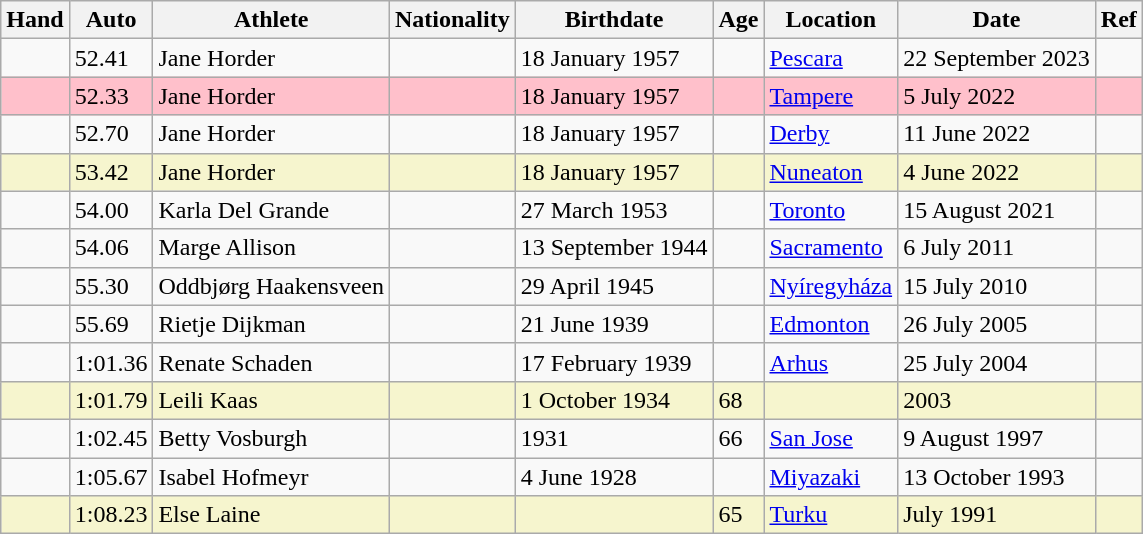<table class="wikitable">
<tr>
<th>Hand</th>
<th>Auto</th>
<th>Athlete</th>
<th>Nationality</th>
<th>Birthdate</th>
<th>Age</th>
<th>Location</th>
<th>Date</th>
<th>Ref</th>
</tr>
<tr>
<td></td>
<td>52.41</td>
<td>Jane Horder</td>
<td></td>
<td>18 January 1957</td>
<td></td>
<td><a href='#'>Pescara</a></td>
<td>22 September 2023</td>
<td></td>
</tr>
<tr style="background:pink">
<td></td>
<td>52.33</td>
<td>Jane Horder</td>
<td></td>
<td>18 January 1957</td>
<td></td>
<td><a href='#'>Tampere</a></td>
<td>5 July 2022</td>
<td></td>
</tr>
<tr>
<td></td>
<td>52.70</td>
<td>Jane Horder</td>
<td></td>
<td>18 January 1957</td>
<td></td>
<td><a href='#'>Derby</a></td>
<td>11 June 2022</td>
<td></td>
</tr>
<tr style="background:#f6F5CE">
<td></td>
<td>53.42</td>
<td>Jane Horder</td>
<td></td>
<td>18 January 1957</td>
<td></td>
<td><a href='#'>Nuneaton</a></td>
<td>4 June 2022</td>
<td></td>
</tr>
<tr>
<td></td>
<td>54.00</td>
<td>Karla Del Grande</td>
<td></td>
<td>27 March 1953</td>
<td></td>
<td><a href='#'>Toronto</a></td>
<td>15 August 2021</td>
<td></td>
</tr>
<tr>
<td></td>
<td>54.06</td>
<td>Marge Allison</td>
<td></td>
<td>13 September 1944</td>
<td></td>
<td><a href='#'>Sacramento</a></td>
<td>6 July 2011</td>
<td></td>
</tr>
<tr>
<td></td>
<td>55.30</td>
<td>Oddbjørg Haakensveen</td>
<td></td>
<td>29 April 1945</td>
<td></td>
<td><a href='#'>Nyíregyháza</a></td>
<td>15 July 2010</td>
<td></td>
</tr>
<tr>
<td></td>
<td>55.69</td>
<td>Rietje Dijkman</td>
<td></td>
<td>21 June 1939</td>
<td></td>
<td><a href='#'>Edmonton</a></td>
<td>26 July 2005</td>
<td></td>
</tr>
<tr>
<td></td>
<td>1:01.36</td>
<td>Renate Schaden</td>
<td></td>
<td>17 February 1939</td>
<td></td>
<td><a href='#'>Arhus</a></td>
<td>25 July 2004</td>
<td></td>
</tr>
<tr bgcolor="#f6F5CE">
<td></td>
<td>1:01.79</td>
<td>Leili Kaas</td>
<td></td>
<td>1 October 1934</td>
<td>68</td>
<td></td>
<td>2003</td>
<td></td>
</tr>
<tr>
<td></td>
<td>1:02.45</td>
<td>Betty Vosburgh</td>
<td></td>
<td>1931</td>
<td>66</td>
<td><a href='#'>San Jose</a></td>
<td>9 August 1997</td>
<td></td>
</tr>
<tr>
<td></td>
<td>1:05.67</td>
<td>Isabel Hofmeyr</td>
<td></td>
<td>4 June 1928</td>
<td></td>
<td><a href='#'>Miyazaki</a></td>
<td>13 October 1993</td>
<td></td>
</tr>
<tr bgcolor="#f6F5CE">
<td></td>
<td>1:08.23</td>
<td>Else Laine</td>
<td></td>
<td></td>
<td>65</td>
<td><a href='#'>Turku</a></td>
<td>July 1991</td>
<td></td>
</tr>
</table>
